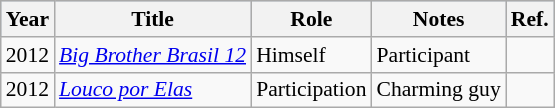<table class="wikitable" style="font-size: 90%;">
<tr bgcolor="#b0c4de">
<th>Year</th>
<th>Title</th>
<th>Role</th>
<th>Notes</th>
<th>Ref.</th>
</tr>
<tr>
<td>2012</td>
<td><em><a href='#'>Big Brother Brasil 12</a></em></td>
<td>Himself</td>
<td>Participant</td>
<td></td>
</tr>
<tr>
<td>2012</td>
<td><em><a href='#'>Louco por Elas</a></em></td>
<td>Participation</td>
<td>Charming guy</td>
<td></td>
</tr>
</table>
